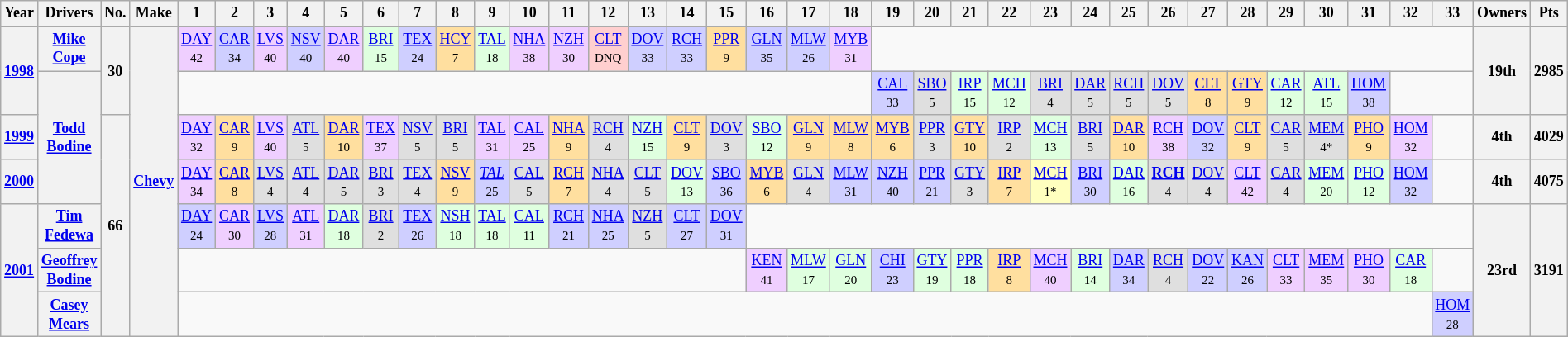<table class="wikitable" style="text-align:center; font-size:75%">
<tr>
<th>Year</th>
<th>Drivers</th>
<th>No.</th>
<th>Make</th>
<th>1</th>
<th>2</th>
<th>3</th>
<th>4</th>
<th>5</th>
<th>6</th>
<th>7</th>
<th>8</th>
<th>9</th>
<th>10</th>
<th>11</th>
<th>12</th>
<th>13</th>
<th>14</th>
<th>15</th>
<th>16</th>
<th>17</th>
<th>18</th>
<th>19</th>
<th>20</th>
<th>21</th>
<th>22</th>
<th>23</th>
<th>24</th>
<th>25</th>
<th>26</th>
<th>27</th>
<th>28</th>
<th>29</th>
<th>30</th>
<th>31</th>
<th>32</th>
<th>33</th>
<th>Owners</th>
<th>Pts</th>
</tr>
<tr>
<th rowspan=2><a href='#'>1998</a></th>
<th><a href='#'>Mike Cope</a></th>
<th rowspan=2>30</th>
<th rowspan=7><a href='#'>Chevy</a></th>
<td style="background:#EFCFFF;"><a href='#'>DAY</a><br><small>42</small></td>
<td style="background:#CFCFFF;"><a href='#'>CAR</a><br><small>34</small></td>
<td style="background:#EFCFFF;"><a href='#'>LVS</a><br><small>40</small></td>
<td style="background:#CFCFFF;"><a href='#'>NSV</a><br><small>40</small></td>
<td style="background:#EFCFFF;"><a href='#'>DAR</a><br><small>40</small></td>
<td style="background:#DFFFDF;"><a href='#'>BRI</a><br><small>15</small></td>
<td style="background:#CFCFFF;"><a href='#'>TEX</a><br><small>24</small></td>
<td style="background:#FFDF9F;"><a href='#'>HCY</a><br><small>7</small></td>
<td style="background:#DFFFDF;"><a href='#'>TAL</a><br><small>18</small></td>
<td style="background:#EFCFFF;"><a href='#'>NHA</a><br><small>38</small></td>
<td style="background:#EFCFFF;"><a href='#'>NZH</a><br><small>30</small></td>
<td style="background:#FFCFCF;"><a href='#'>CLT</a><br><small>DNQ</small></td>
<td style="background:#CFCFFF;"><a href='#'>DOV</a><br><small>33</small></td>
<td style="background:#CFCFFF;"><a href='#'>RCH</a><br><small>33</small></td>
<td style="background:#FFDF9F;"><a href='#'>PPR</a><br><small>9</small></td>
<td style="background:#CFCFFF;"><a href='#'>GLN</a><br><small>35</small></td>
<td style="background:#CFCFFF;"><a href='#'>MLW</a><br><small>26</small></td>
<td style="background:#EFCFFF;"><a href='#'>MYB</a><br><small>31</small></td>
<td colspan=15></td>
<th rowspan=2>19th</th>
<th rowspan=2>2985</th>
</tr>
<tr>
<th rowspan=3><a href='#'>Todd Bodine</a></th>
<td colspan=18></td>
<td style="background:#CFCFFF;"><a href='#'>CAL</a><br><small>33</small></td>
<td style="background:#DFDFDF;"><a href='#'>SBO</a><br><small>5</small></td>
<td style="background:#DFFFDF;"><a href='#'>IRP</a><br><small>15</small></td>
<td style="background:#DFFFDF;"><a href='#'>MCH</a><br><small>12</small></td>
<td style="background:#DFDFDF;"><a href='#'>BRI</a><br><small>4</small></td>
<td style="background:#DFDFDF;"><a href='#'>DAR</a><br><small>5</small></td>
<td style="background:#DFDFDF;"><a href='#'>RCH</a><br><small>5</small></td>
<td style="background:#DFDFDF;"><a href='#'>DOV</a><br><small>5</small></td>
<td style="background:#FFDF9F;"><a href='#'>CLT</a><br><small>8</small></td>
<td style="background:#FFDF9F;"><a href='#'>GTY</a><br><small>9</small></td>
<td style="background:#DFFFDF;"><a href='#'>CAR</a><br><small>12</small></td>
<td style="background:#DFFFDF;"><a href='#'>ATL</a><br><small>15</small></td>
<td style="background:#CFCFFF;"><a href='#'>HOM</a><br><small>38</small></td>
<td colspan=2></td>
</tr>
<tr>
<th><a href='#'>1999</a></th>
<th rowspan=5>66</th>
<td style="background:#EFCFFF;"><a href='#'>DAY</a><br><small>32</small></td>
<td style="background:#FFDF9F;"><a href='#'>CAR</a><br><small>9</small></td>
<td style="background:#EFCFFF;"><a href='#'>LVS</a><br><small>40</small></td>
<td style="background:#DFDFDF;"><a href='#'>ATL</a><br><small>5</small></td>
<td style="background:#FFDF9F;"><a href='#'>DAR</a><br><small>10</small></td>
<td style="background:#EFCFFF;"><a href='#'>TEX</a><br><small>37</small></td>
<td style="background:#DFDFDF;"><a href='#'>NSV</a><br><small>5</small></td>
<td style="background:#DFDFDF;"><a href='#'>BRI</a><br><small>5</small></td>
<td style="background:#EFCFFF;"><a href='#'>TAL</a><br><small>31</small></td>
<td style="background:#EFCFFF;"><a href='#'>CAL</a><br><small>25</small></td>
<td style="background:#FFDF9F;"><a href='#'>NHA</a><br><small>9</small></td>
<td style="background:#DFDFDF;"><a href='#'>RCH</a><br><small>4</small></td>
<td style="background:#DFFFDF;"><a href='#'>NZH</a><br><small>15</small></td>
<td style="background:#FFDF9F;"><a href='#'>CLT</a><br><small>9</small></td>
<td style="background:#DFDFDF;"><a href='#'>DOV</a><br><small>3</small></td>
<td style="background:#DFFFDF;"><a href='#'>SBO</a><br><small>12</small></td>
<td style="background:#FFDF9F;"><a href='#'>GLN</a><br><small>9</small></td>
<td style="background:#FFDF9F;"><a href='#'>MLW</a><br><small>8</small></td>
<td style="background:#FFDF9F;"><a href='#'>MYB</a><br><small>6</small></td>
<td style="background:#DFDFDF;"><a href='#'>PPR</a><br><small>3</small></td>
<td style="background:#FFDF9F;"><a href='#'>GTY</a><br><small>10</small></td>
<td style="background:#DFDFDF;"><a href='#'>IRP</a><br><small>2</small></td>
<td style="background:#DFFFDF;"><a href='#'>MCH</a><br><small>13</small></td>
<td style="background:#DFDFDF;"><a href='#'>BRI</a><br><small>5</small></td>
<td style="background:#FFDF9F;"><a href='#'>DAR</a><br><small>10</small></td>
<td style="background:#EFCFFF;"><a href='#'>RCH</a><br><small>38</small></td>
<td style="background:#CFCFFF;"><a href='#'>DOV</a><br><small>32</small></td>
<td style="background:#FFDF9F;"><a href='#'>CLT</a><br><small>9</small></td>
<td style="background:#DFDFDF;"><a href='#'>CAR</a><br><small>5</small></td>
<td style="background:#DFDFDF;"><a href='#'>MEM</a><br><small>4*</small></td>
<td style="background:#FFDF9F;"><a href='#'>PHO</a><br><small>9</small></td>
<td style="background:#EFCFFF;"><a href='#'>HOM</a><br><small>32</small></td>
<td></td>
<th>4th</th>
<th>4029</th>
</tr>
<tr>
<th><a href='#'>2000</a></th>
<td style="background:#EFCFFF;"><a href='#'>DAY</a><br><small>34</small></td>
<td style="background:#FFDF9F;"><a href='#'>CAR</a><br><small>8</small></td>
<td style="background:#DFDFDF;"><a href='#'>LVS</a><br><small>4</small></td>
<td style="background:#DFDFDF;"><a href='#'>ATL</a><br><small>4</small></td>
<td style="background:#DFDFDF;"><a href='#'>DAR</a><br><small>5</small></td>
<td style="background:#DFDFDF;"><a href='#'>BRI</a><br><small>3</small></td>
<td style="background:#DFDFDF;"><a href='#'>TEX</a><br><small>4</small></td>
<td style="background:#FFDF9F;"><a href='#'>NSV</a><br><small>9</small></td>
<td style="background:#CFCFFF;"><em><a href='#'>TAL</a></em><br><small>25</small></td>
<td style="background:#DFDFDF;"><a href='#'>CAL</a><br><small>5</small></td>
<td style="background:#FFDF9F;"><a href='#'>RCH</a><br><small>7</small></td>
<td style="background:#DFDFDF;"><a href='#'>NHA</a><br><small>4</small></td>
<td style="background:#DFDFDF;"><a href='#'>CLT</a><br><small>5</small></td>
<td style="background:#DFFFDF;"><a href='#'>DOV</a><br><small>13</small></td>
<td style="background:#CFCFFF;"><a href='#'>SBO</a><br><small>36</small></td>
<td style="background:#FFDF9F;"><a href='#'>MYB</a><br><small>6</small></td>
<td style="background:#DFDFDF;"><a href='#'>GLN</a><br><small>4</small></td>
<td style="background:#CFCFFF;"><a href='#'>MLW</a><br><small>31</small></td>
<td style="background:#CFCFFF;"><a href='#'>NZH</a><br><small>40</small></td>
<td style="background:#CFCFFF;"><a href='#'>PPR</a><br><small>21</small></td>
<td style="background:#DFDFDF;"><a href='#'>GTY</a><br><small>3</small></td>
<td style="background:#FFDF9F;"><a href='#'>IRP</a><br><small>7</small></td>
<td style="background:#FFFFBF;"><a href='#'>MCH</a><br><small>1*</small></td>
<td style="background:#CFCFFF;"><a href='#'>BRI</a><br><small>30</small></td>
<td style="background:#DFFFDF;"><a href='#'>DAR</a><br><small>16</small></td>
<td style="background:#DFDFDF;"><strong><a href='#'>RCH</a></strong><br><small>4</small></td>
<td style="background:#DFDFDF;"><a href='#'>DOV</a><br><small>4</small></td>
<td style="background:#EFCFFF;"><a href='#'>CLT</a><br><small>42</small></td>
<td style="background:#DFDFDF;"><a href='#'>CAR</a><br><small>4</small></td>
<td style="background:#DFFFDF;"><a href='#'>MEM</a><br><small>20</small></td>
<td style="background:#DFFFDF;"><a href='#'>PHO</a><br><small>12</small></td>
<td style="background:#CFCFFF;"><a href='#'>HOM</a><br><small>32</small></td>
<td></td>
<th>4th</th>
<th>4075</th>
</tr>
<tr>
<th rowspan=3><a href='#'>2001</a></th>
<th><a href='#'>Tim Fedewa</a></th>
<td style="background:#CFCFFF;"><a href='#'>DAY</a><br><small>24</small></td>
<td style="background:#EFCFFF;"><a href='#'>CAR</a><br><small>30</small></td>
<td style="background:#CFCFFF;"><a href='#'>LVS</a><br><small>28</small></td>
<td style="background:#EFCFFF;"><a href='#'>ATL</a><br><small>31</small></td>
<td style="background:#DFFFDF;"><a href='#'>DAR</a><br><small>18</small></td>
<td style="background:#DFDFDF;"><a href='#'>BRI</a><br><small>2</small></td>
<td style="background:#CFCFFF;"><a href='#'>TEX</a><br><small>26</small></td>
<td style="background:#DFFFDF;"><a href='#'>NSH</a><br><small>18</small></td>
<td style="background:#DFFFDF;"><a href='#'>TAL</a><br><small>18</small></td>
<td style="background:#DFFFDF;"><a href='#'>CAL</a><br><small>11</small></td>
<td style="background:#CFCFFF;"><a href='#'>RCH</a><br><small>21</small></td>
<td style="background:#CFCFFF;"><a href='#'>NHA</a><br><small>25</small></td>
<td style="background:#DFDFDF;"><a href='#'>NZH</a><br><small>5</small></td>
<td style="background:#CFCFFF;"><a href='#'>CLT</a><br><small>27</small></td>
<td style="background:#CFCFFF;"><a href='#'>DOV</a><br><small>31</small></td>
<td colspan=18></td>
<th rowspan=3>23rd</th>
<th rowspan=3>3191</th>
</tr>
<tr>
<th><a href='#'>Geoffrey Bodine</a></th>
<td colspan=15></td>
<td style="background:#EFCFFF;"><a href='#'>KEN</a><br><small>41</small></td>
<td style="background:#DFFFDF;"><a href='#'>MLW</a><br><small>17</small></td>
<td style="background:#DFFFDF;"><a href='#'>GLN</a><br><small>20</small></td>
<td style="background:#CFCFFF;"><a href='#'>CHI</a><br><small>23</small></td>
<td style="background:#DFFFDF;"><a href='#'>GTY</a><br><small>19</small></td>
<td style="background:#DFFFDF;"><a href='#'>PPR</a><br><small>18</small></td>
<td style="background:#FFDF9F;"><a href='#'>IRP</a><br><small>8</small></td>
<td style="background:#EFCFFF;"><a href='#'>MCH</a><br><small>40</small></td>
<td style="background:#DFFFDF;"><a href='#'>BRI</a><br><small>14</small></td>
<td style="background:#CFCFFF;"><a href='#'>DAR</a><br><small>34</small></td>
<td style="background:#DFDFDF;"><a href='#'>RCH</a><br><small>4</small></td>
<td style="background:#CFCFFF;"><a href='#'>DOV</a><br><small>22</small></td>
<td style="background:#CFCFFF;"><a href='#'>KAN</a><br><small>26</small></td>
<td style="background:#EFCFFF;"><a href='#'>CLT</a><br><small>33</small></td>
<td style="background:#EFCFFF;"><a href='#'>MEM</a><br><small>35</small></td>
<td style="background:#EFCFFF;"><a href='#'>PHO</a><br><small>30</small></td>
<td style="background:#DFFFDF;"><a href='#'>CAR</a><br><small>18</small></td>
<td></td>
</tr>
<tr>
<th><a href='#'>Casey Mears</a></th>
<td colspan=32></td>
<td style="background:#CFCFFF;"><a href='#'>HOM</a><br><small>28</small></td>
</tr>
</table>
